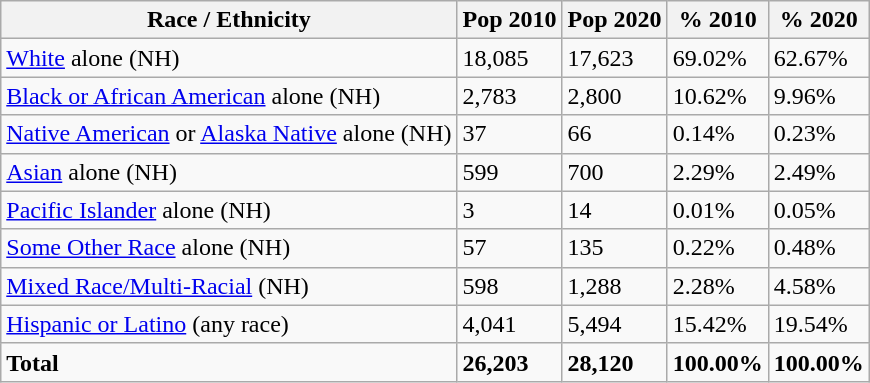<table class="wikitable">
<tr>
<th>Race / Ethnicity</th>
<th>Pop 2010</th>
<th>Pop 2020</th>
<th>% 2010</th>
<th>% 2020</th>
</tr>
<tr>
<td><a href='#'>White</a> alone (NH)</td>
<td>18,085</td>
<td>17,623</td>
<td>69.02%</td>
<td>62.67%</td>
</tr>
<tr>
<td><a href='#'>Black or African American</a> alone (NH)</td>
<td>2,783</td>
<td>2,800</td>
<td>10.62%</td>
<td>9.96%</td>
</tr>
<tr>
<td><a href='#'>Native American</a> or <a href='#'>Alaska Native</a> alone (NH)</td>
<td>37</td>
<td>66</td>
<td>0.14%</td>
<td>0.23%</td>
</tr>
<tr>
<td><a href='#'>Asian</a> alone (NH)</td>
<td>599</td>
<td>700</td>
<td>2.29%</td>
<td>2.49%</td>
</tr>
<tr>
<td><a href='#'>Pacific Islander</a> alone (NH)</td>
<td>3</td>
<td>14</td>
<td>0.01%</td>
<td>0.05%</td>
</tr>
<tr>
<td><a href='#'>Some Other Race</a> alone (NH)</td>
<td>57</td>
<td>135</td>
<td>0.22%</td>
<td>0.48%</td>
</tr>
<tr>
<td><a href='#'>Mixed Race/Multi-Racial</a> (NH)</td>
<td>598</td>
<td>1,288</td>
<td>2.28%</td>
<td>4.58%</td>
</tr>
<tr>
<td><a href='#'>Hispanic or Latino</a> (any race)</td>
<td>4,041</td>
<td>5,494</td>
<td>15.42%</td>
<td>19.54%</td>
</tr>
<tr>
<td><strong>Total</strong></td>
<td><strong>26,203</strong></td>
<td><strong>28,120</strong></td>
<td><strong>100.00%</strong></td>
<td><strong>100.00%</strong></td>
</tr>
</table>
